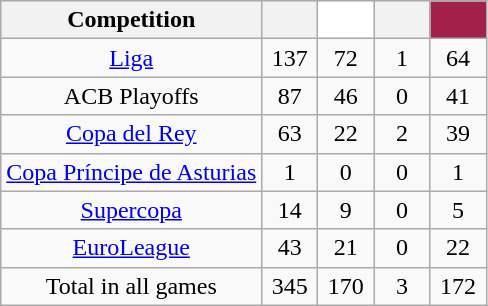<table class="wikitable sortable" style="text-align:center">
<tr>
<th>Competition</th>
<th width=30></th>
<th width=30 style="color:#000c99; background-color:#fff;"></th>
<th width=30></th>
<th width=30 style="color:#fff000; background-color:#A2214B;"></th>
</tr>
<tr>
<td><a href='#'>Liga</a></td>
<td>137</td>
<td>72</td>
<td>1</td>
<td>64</td>
</tr>
<tr>
<td>ACB Playoffs</td>
<td>87</td>
<td>46</td>
<td>0</td>
<td>41</td>
</tr>
<tr>
<td><a href='#'>Copa del Rey</a></td>
<td>63</td>
<td>22</td>
<td>2</td>
<td>39</td>
</tr>
<tr>
<td><a href='#'>Copa Príncipe de Asturias</a></td>
<td>1</td>
<td>0</td>
<td>0</td>
<td>1</td>
</tr>
<tr>
<td><a href='#'>Supercopa</a></td>
<td>14</td>
<td>9</td>
<td>0</td>
<td>5</td>
</tr>
<tr>
<td><a href='#'>EuroLeague</a></td>
<td>43</td>
<td>21</td>
<td>0</td>
<td>22</td>
</tr>
<tr>
<td>Total in all games</td>
<td>345</td>
<td>170</td>
<td>3</td>
<td>172</td>
</tr>
</table>
